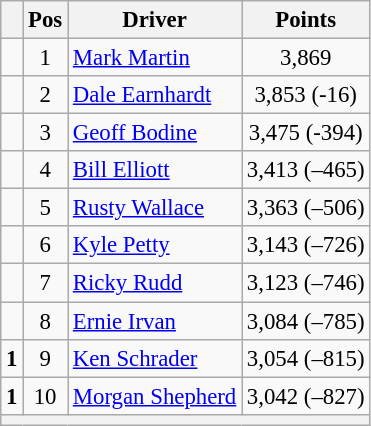<table class="wikitable" style="font-size: 95%;">
<tr>
<th></th>
<th>Pos</th>
<th>Driver</th>
<th>Points</th>
</tr>
<tr>
<td align="left"></td>
<td style="text-align:center;">1</td>
<td><a href='#'>Mark Martin</a></td>
<td style="text-align:center;">3,869</td>
</tr>
<tr>
<td align="left"></td>
<td style="text-align:center;">2</td>
<td><a href='#'>Dale Earnhardt</a></td>
<td style="text-align:center;">3,853 (-16)</td>
</tr>
<tr>
<td align="left"></td>
<td style="text-align:center;">3</td>
<td><a href='#'>Geoff Bodine</a></td>
<td style="text-align:center;">3,475 (-394)</td>
</tr>
<tr>
<td align="left"></td>
<td style="text-align:center;">4</td>
<td><a href='#'>Bill Elliott</a></td>
<td style="text-align:center;">3,413 (–465)</td>
</tr>
<tr>
<td align="left"></td>
<td style="text-align:center;">5</td>
<td><a href='#'>Rusty Wallace</a></td>
<td style="text-align:center;">3,363 (–506)</td>
</tr>
<tr>
<td align="left"></td>
<td style="text-align:center;">6</td>
<td><a href='#'>Kyle Petty</a></td>
<td style="text-align:center;">3,143 (–726)</td>
</tr>
<tr>
<td align="left"></td>
<td style="text-align:center;">7</td>
<td><a href='#'>Ricky Rudd</a></td>
<td style="text-align:center;">3,123 (–746)</td>
</tr>
<tr>
<td align="left"></td>
<td style="text-align:center;">8</td>
<td><a href='#'>Ernie Irvan</a></td>
<td style="text-align:center;">3,084 (–785)</td>
</tr>
<tr>
<td align="left">  <strong>1</strong></td>
<td style="text-align:center;">9</td>
<td><a href='#'>Ken Schrader</a></td>
<td style="text-align:center;">3,054 (–815)</td>
</tr>
<tr>
<td align="left">  <strong>1</strong></td>
<td style="text-align:center;">10</td>
<td><a href='#'>Morgan Shepherd</a></td>
<td style="text-align:center;">3,042 (–827)</td>
</tr>
<tr class="sortbottom">
<th colspan="9"></th>
</tr>
</table>
